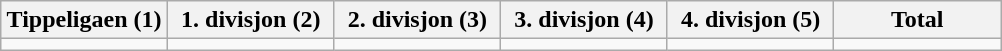<table class="wikitable">
<tr>
<th width="16.6%">Tippeligaen (1)</th>
<th width="16.6%">1. divisjon (2)</th>
<th width="16.6%">2. divisjon (3)</th>
<th width="16.6%">3. divisjon (4)</th>
<th width="16.6%">4. divisjon (5)</th>
<th width="16.6%">Total</th>
</tr>
<tr>
<td></td>
<td></td>
<td></td>
<td></td>
<td></td>
<td></td>
</tr>
</table>
